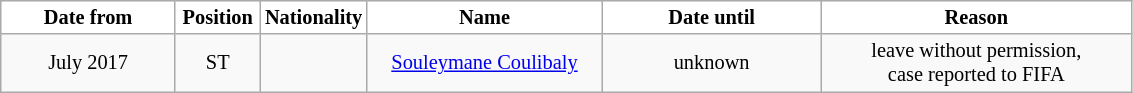<table class="wikitable"  style="text-align:center; font-size:85%; ">
<tr>
<th style="background:#FFFFFF; color:#000000; width:110px;">Date from</th>
<th style="background:#FFFFFF; color:#000000; width:50px;">Position</th>
<th style="background:#FFFFFF; color:#000000; width:50px;">Nationality</th>
<th style="background:#FFFFFF; color:#000000; width:150px;">Name</th>
<th style="background:#FFFFFF; color:#000000; width:140px;">Date until</th>
<th style="background:#FFFFFF; color:#000000; width:200px;">Reason</th>
</tr>
<tr>
<td>July 2017</td>
<td>ST</td>
<td></td>
<td><a href='#'>Souleymane Coulibaly</a></td>
<td>unknown</td>
<td>leave without permission,<br>case reported to FIFA</td>
</tr>
</table>
